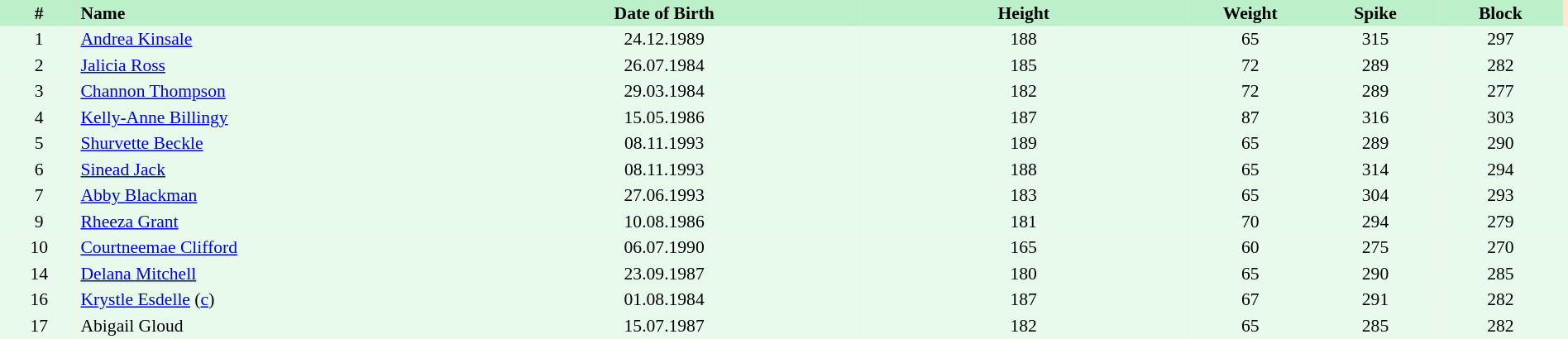<table border=0 cellpadding=2 cellspacing=0  |- bgcolor=#FFECCE style="text-align:center; font-size:90%;" width=100%>
<tr bgcolor=#BBF0C9>
<th width=5%>#</th>
<th width=25% align=left>Name</th>
<th width=25%>Date of Birth</th>
<th width=21%>Height</th>
<th width=8%>Weight</th>
<th width=8%>Spike</th>
<th width=8%>Block</th>
</tr>
<tr bgcolor=#E7FAEC>
<td>1</td>
<td align=left><a href='#'>Andrea Kinsale</a></td>
<td>24.12.1989</td>
<td>188</td>
<td>65</td>
<td>315</td>
<td>297</td>
<td></td>
</tr>
<tr bgcolor=#E7FAEC>
<td>2</td>
<td align=left><a href='#'>Jalicia Ross</a></td>
<td>26.07.1984</td>
<td>185</td>
<td>72</td>
<td>289</td>
<td>282</td>
<td></td>
</tr>
<tr bgcolor=#E7FAEC>
<td>3</td>
<td align=left><a href='#'>Channon Thompson</a></td>
<td>29.03.1984</td>
<td>182</td>
<td>72</td>
<td>289</td>
<td>277</td>
<td></td>
</tr>
<tr bgcolor=#E7FAEC>
<td>4</td>
<td align=left><a href='#'>Kelly-Anne Billingy</a></td>
<td>15.05.1986</td>
<td>187</td>
<td>87</td>
<td>316</td>
<td>303</td>
<td></td>
</tr>
<tr bgcolor=#E7FAEC>
<td>5</td>
<td align=left><a href='#'>Shurvette Beckle</a></td>
<td>08.11.1993</td>
<td>189</td>
<td>65</td>
<td>289</td>
<td>290</td>
<td></td>
</tr>
<tr bgcolor=#E7FAEC>
<td>6</td>
<td align=left><a href='#'>Sinead Jack</a></td>
<td>08.11.1993</td>
<td>188</td>
<td>65</td>
<td>314</td>
<td>294</td>
<td></td>
</tr>
<tr bgcolor=#E7FAEC>
<td>7</td>
<td align=left><a href='#'>Abby Blackman</a></td>
<td>27.06.1993</td>
<td>183</td>
<td>65</td>
<td>304</td>
<td>293</td>
<td></td>
</tr>
<tr bgcolor=#E7FAEC>
<td>9</td>
<td align=left><a href='#'>Rheeza Grant</a></td>
<td>10.08.1986</td>
<td>181</td>
<td>70</td>
<td>294</td>
<td>279</td>
<td></td>
</tr>
<tr bgcolor=#E7FAEC>
<td>10</td>
<td align=left><a href='#'>Courtneemae Clifford</a></td>
<td>06.07.1990</td>
<td>165</td>
<td>60</td>
<td>275</td>
<td>270</td>
<td></td>
</tr>
<tr bgcolor=#E7FAEC>
<td>14</td>
<td align=left><a href='#'>Delana Mitchell</a></td>
<td>23.09.1987</td>
<td>180</td>
<td>65</td>
<td>290</td>
<td>285</td>
<td></td>
</tr>
<tr bgcolor=#E7FAEC>
<td>16</td>
<td align=left><a href='#'>Krystle Esdelle</a> (<a href='#'>c</a>)</td>
<td>01.08.1984</td>
<td>187</td>
<td>67</td>
<td>291</td>
<td>282</td>
<td></td>
</tr>
<tr bgcolor=#E7FAEC>
<td>17</td>
<td align=left>Abigail Gloud</td>
<td>15.07.1987</td>
<td>182</td>
<td>65</td>
<td>285</td>
<td>282</td>
<td></td>
</tr>
</table>
